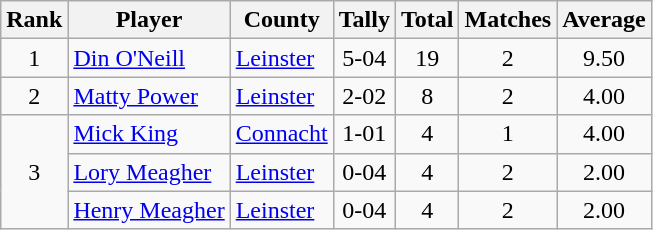<table class="wikitable">
<tr>
<th>Rank</th>
<th>Player</th>
<th>County</th>
<th>Tally</th>
<th>Total</th>
<th>Matches</th>
<th>Average</th>
</tr>
<tr>
<td rowspan=1 align=center>1</td>
<td><a href='#'>Din O'Neill</a></td>
<td><a href='#'>Leinster</a></td>
<td align=center>5-04</td>
<td align=center>19</td>
<td align=center>2</td>
<td align=center>9.50</td>
</tr>
<tr>
<td rowspan=1 align=center>2</td>
<td><a href='#'>Matty Power</a></td>
<td><a href='#'>Leinster</a></td>
<td align=center>2-02</td>
<td align=center>8</td>
<td align=center>2</td>
<td align=center>4.00</td>
</tr>
<tr>
<td rowspan=3 align=center>3</td>
<td><a href='#'>Mick King</a></td>
<td><a href='#'>Connacht</a></td>
<td align=center>1-01</td>
<td align=center>4</td>
<td align=center>1</td>
<td align=center>4.00</td>
</tr>
<tr>
<td><a href='#'>Lory Meagher</a></td>
<td><a href='#'>Leinster</a></td>
<td align=center>0-04</td>
<td align=center>4</td>
<td align=center>2</td>
<td align=center>2.00</td>
</tr>
<tr>
<td><a href='#'>Henry Meagher</a></td>
<td><a href='#'>Leinster</a></td>
<td align=center>0-04</td>
<td align=center>4</td>
<td align=center>2</td>
<td align=center>2.00</td>
</tr>
</table>
